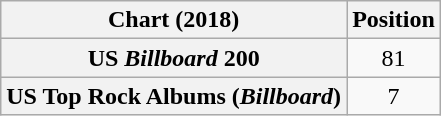<table class="wikitable sortable plainrowheaders" style="text-align:center">
<tr>
<th scope="col">Chart (2018)</th>
<th scope="col">Position</th>
</tr>
<tr>
<th scope="row">US <em>Billboard</em> 200</th>
<td>81</td>
</tr>
<tr>
<th scope="row">US Top Rock Albums (<em>Billboard</em>)</th>
<td>7</td>
</tr>
</table>
